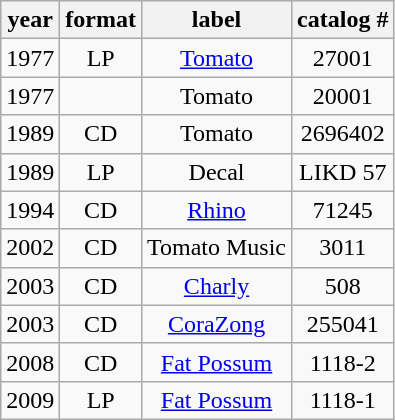<table class="wikitable" style="text-align:center">
<tr>
<th>year</th>
<th>format</th>
<th>label</th>
<th>catalog #</th>
</tr>
<tr>
<td>1977</td>
<td>LP</td>
<td><a href='#'>Tomato</a></td>
<td>27001</td>
</tr>
<tr>
<td>1977</td>
<td></td>
<td>Tomato</td>
<td>20001</td>
</tr>
<tr>
<td>1989</td>
<td>CD</td>
<td>Tomato</td>
<td>2696402</td>
</tr>
<tr>
<td>1989</td>
<td>LP</td>
<td>Decal</td>
<td>LIKD 57</td>
</tr>
<tr>
<td>1994</td>
<td>CD</td>
<td><a href='#'>Rhino</a></td>
<td>71245</td>
</tr>
<tr>
<td>2002</td>
<td>CD</td>
<td>Tomato Music</td>
<td>3011</td>
</tr>
<tr>
<td>2003</td>
<td>CD</td>
<td><a href='#'>Charly</a></td>
<td>508</td>
</tr>
<tr>
<td>2003</td>
<td>CD</td>
<td><a href='#'>CoraZong</a></td>
<td>255041</td>
</tr>
<tr>
<td>2008</td>
<td>CD</td>
<td><a href='#'>Fat Possum</a></td>
<td>1118-2</td>
</tr>
<tr>
<td>2009</td>
<td>LP</td>
<td><a href='#'>Fat Possum</a></td>
<td>1118-1</td>
</tr>
</table>
